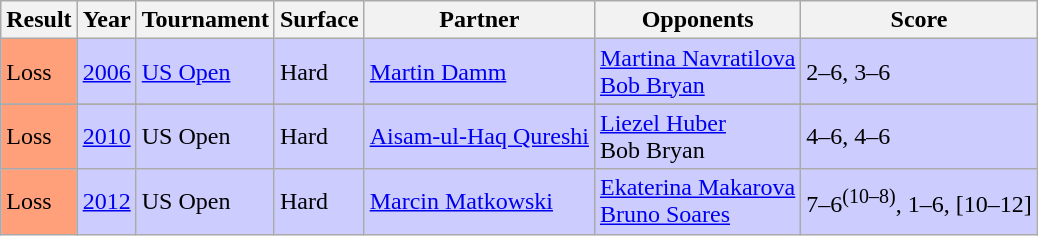<table class="sortable wikitable">
<tr>
<th>Result</th>
<th>Year</th>
<th>Tournament</th>
<th>Surface</th>
<th>Partner</th>
<th>Opponents</th>
<th class="unsortable">Score</th>
</tr>
<tr bgcolor="#CCCCFF">
<td bgcolor="FFA07A">Loss</td>
<td><a href='#'>2006</a></td>
<td><a href='#'>US Open</a></td>
<td>Hard</td>
<td> <a href='#'>Martin Damm</a></td>
<td> <a href='#'>Martina Navratilova</a> <br>  <a href='#'>Bob Bryan</a></td>
<td>2–6, 3–6</td>
</tr>
<tr>
</tr>
<tr bgcolor="#CCCCFF">
<td bgcolor="FFA07A">Loss</td>
<td><a href='#'>2010</a></td>
<td>US Open</td>
<td>Hard</td>
<td> <a href='#'>Aisam-ul-Haq Qureshi</a></td>
<td> <a href='#'>Liezel Huber</a> <br>  Bob Bryan</td>
<td>4–6, 4–6</td>
</tr>
<tr bgcolor="#CCCCFF">
<td bgcolor="FFA07A">Loss</td>
<td><a href='#'>2012</a></td>
<td>US Open</td>
<td>Hard</td>
<td> <a href='#'>Marcin Matkowski</a></td>
<td> <a href='#'>Ekaterina Makarova</a>  <br>  <a href='#'>Bruno Soares</a></td>
<td>7–6<sup>(10–8)</sup>, 1–6, [10–12]</td>
</tr>
</table>
